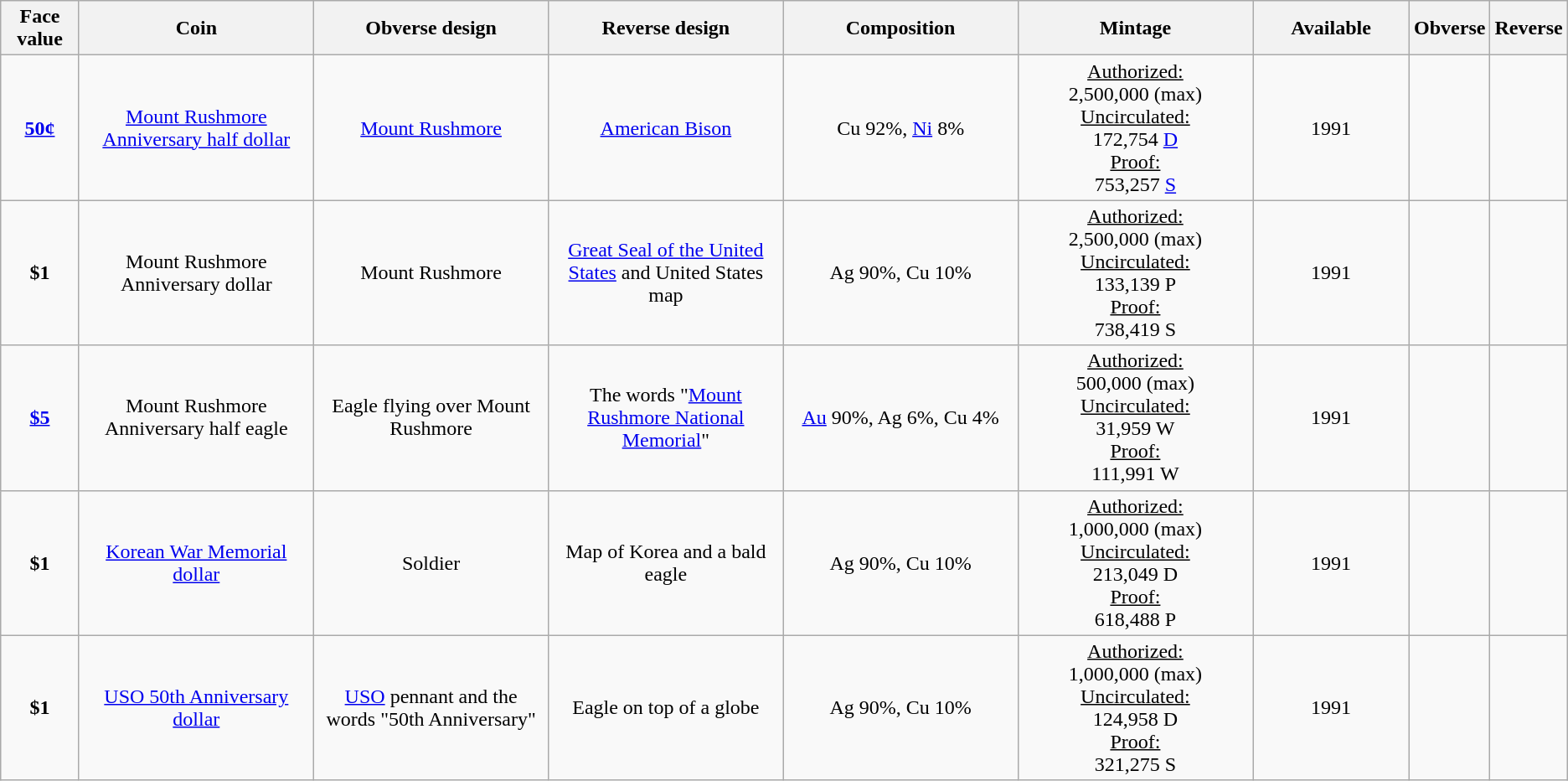<table class="wikitable">
<tr>
<th width="5%">Face value</th>
<th width="15%">Coin</th>
<th width="15%">Obverse design</th>
<th width="15%">Reverse design</th>
<th width="15%">Composition</th>
<th width="15%">Mintage</th>
<th width="10%">Available</th>
<th>Obverse</th>
<th>Reverse</th>
</tr>
<tr>
<td align="center"><strong><a href='#'>50¢</a></strong></td>
<td align="center"><a href='#'>Mount Rushmore Anniversary half dollar</a></td>
<td align="center"><a href='#'>Mount Rushmore</a></td>
<td align="center"><a href='#'>American Bison</a></td>
<td align="center">Cu 92%, <a href='#'>Ni</a> 8%</td>
<td align="center"><u>Authorized:</u><br>2,500,000 (max)<br><u>Uncirculated:</u><br>172,754 <a href='#'>D</a><br><u>Proof:</u><br>753,257 <a href='#'>S</a></td>
<td align="center">1991</td>
<td></td>
<td></td>
</tr>
<tr>
<td align="center"><strong>$1</strong></td>
<td align="center">Mount Rushmore Anniversary dollar</td>
<td align="center">Mount Rushmore</td>
<td align="center"><a href='#'>Great Seal of the United States</a> and United States map</td>
<td align="center">Ag 90%, Cu 10%</td>
<td align="center"><u>Authorized:</u><br>2,500,000 (max)<br><u>Uncirculated:</u><br>133,139 P<br><u>Proof:</u><br>738,419 S</td>
<td align="center">1991</td>
<td></td>
<td></td>
</tr>
<tr>
<td align="center"><strong><a href='#'>$5</a></strong></td>
<td align="center">Mount Rushmore Anniversary half eagle</td>
<td align="center">Eagle flying over Mount Rushmore</td>
<td align="center">The words "<a href='#'>Mount Rushmore National Memorial</a>"</td>
<td align="center"><a href='#'>Au</a> 90%, Ag 6%, Cu 4%</td>
<td align="center"><u>Authorized:</u><br>500,000 (max)<br><u>Uncirculated:</u><br>31,959 W<br><u>Proof:</u><br>111,991 W</td>
<td align="center">1991</td>
<td></td>
<td></td>
</tr>
<tr>
<td align="center"><strong>$1</strong></td>
<td align="center"><a href='#'>Korean War Memorial dollar</a></td>
<td align="center">Soldier</td>
<td align="center">Map of Korea and a bald eagle</td>
<td align="center">Ag 90%, Cu 10%</td>
<td align="center"><u>Authorized:</u><br>1,000,000 (max)<br><u>Uncirculated:</u><br>213,049 D<br><u>Proof:</u><br>618,488 P</td>
<td align="center">1991</td>
<td></td>
<td></td>
</tr>
<tr>
<td align="center"><strong>$1</strong></td>
<td align="center"><a href='#'>USO 50th Anniversary dollar</a></td>
<td align="center"><a href='#'>USO</a> pennant and the words "50th Anniversary"</td>
<td align="center">Eagle on top of a globe</td>
<td align="center">Ag 90%, Cu 10%</td>
<td align="center"><u>Authorized:</u><br>1,000,000 (max)<br><u>Uncirculated:</u><br>124,958 D<br><u>Proof:</u><br>321,275 S</td>
<td align="center">1991</td>
<td></td>
<td></td>
</tr>
</table>
